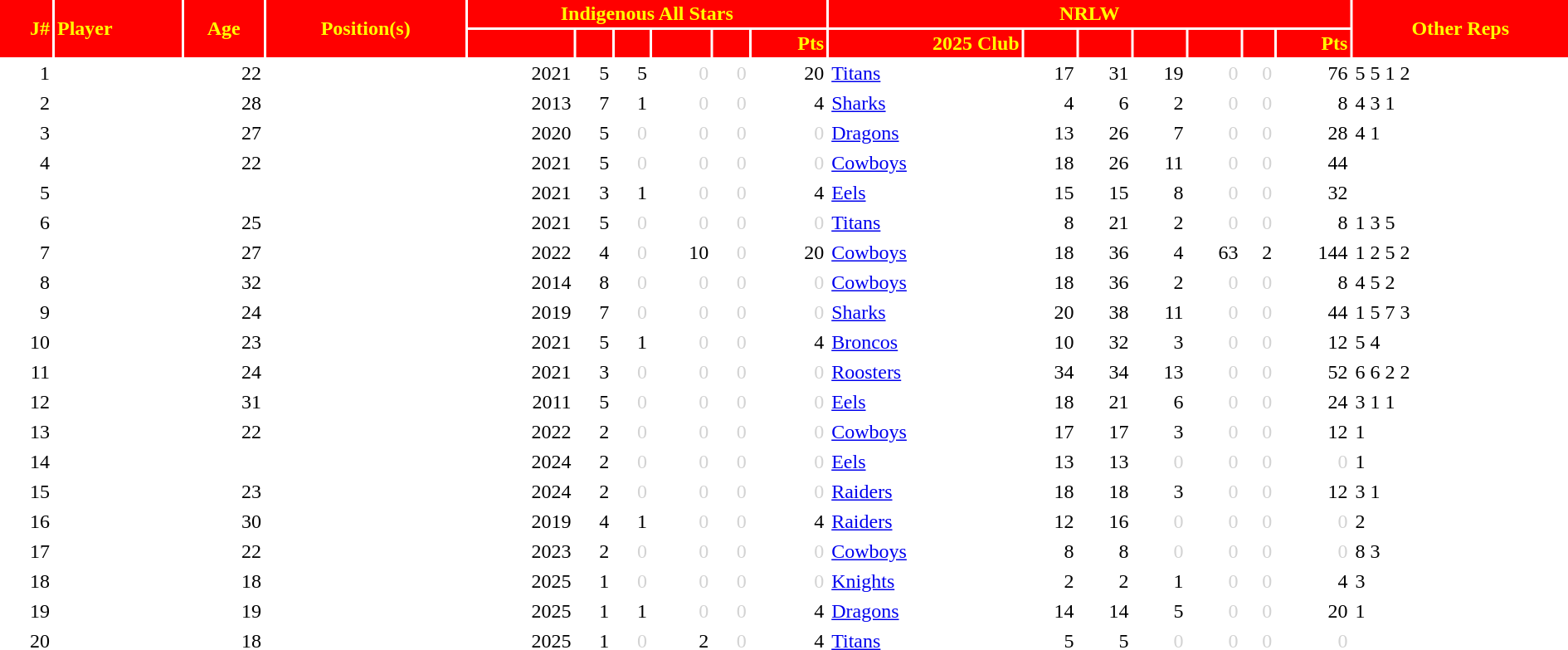<table class="sortable" border="0" cellspacing="2" cellpadding="2" style="width:100%; text-align:right;">
<tr style="background:red; color:yellow;">
<th rowspan=2 class="unsortable">J#</th>
<th rowspan=2 align=left>Player</th>
<th rowspan=2 class="unsortable" align=center>Age</th>
<th rowspan=2 align=center>Position(s)</th>
<th colspan=6 align=center>Indigenous All Stars</th>
<th colspan=7 align=center>NRLW</th>
<th rowspan=2 align=center class="unsortable">Other Reps</th>
</tr>
<tr style="background:red; color:yellow;">
<th class="unsortable"></th>
<th class="unsortable"></th>
<th class="unsortable"></th>
<th class="unsortable"></th>
<th class="unsortable"></th>
<th class="unsortable">Pts</th>
<th>2025 Club</th>
<th class="unsortable"></th>
<th class="unsortable"></th>
<th class="unsortable"></th>
<th class="unsortable"></th>
<th class="unsortable"></th>
<th class="unsortable">Pts</th>
</tr>
<tr>
<td>1</td>
<td align=left></td>
<td>22</td>
<td align=center></td>
<td>2021</td>
<td>5</td>
<td>5</td>
<td style="color:lightgray">0</td>
<td style="color:lightgray">0</td>
<td>20</td>
<td align=left> <a href='#'>Titans</a></td>
<td>17</td>
<td>31</td>
<td>19</td>
<td style="color:lightgray">0</td>
<td style="color:lightgray">0</td>
<td>76</td>
<td align=left> 5  5  1  2</td>
</tr>
<tr>
<td>2</td>
<td align=left></td>
<td>28</td>
<td align=center></td>
<td>2013</td>
<td>7</td>
<td>1</td>
<td style="color:lightgray">0</td>
<td style="color:lightgray">0</td>
<td>4</td>
<td align=left> <a href='#'>Sharks</a></td>
<td>4</td>
<td>6</td>
<td>2</td>
<td style="color:lightgray">0</td>
<td style="color:lightgray">0</td>
<td>8</td>
<td align=left> 4  3  1</td>
</tr>
<tr>
<td>3</td>
<td align=left></td>
<td>27</td>
<td align=center></td>
<td>2020</td>
<td>5</td>
<td style="color:lightgray">0</td>
<td style="color:lightgray">0</td>
<td style="color:lightgray">0</td>
<td style="color:lightgray">0</td>
<td align=left> <a href='#'>Dragons</a></td>
<td>13</td>
<td>26</td>
<td>7</td>
<td style="color:lightgray">0</td>
<td style="color:lightgray">0</td>
<td>28</td>
<td align=left> 4  1</td>
</tr>
<tr>
<td>4</td>
<td align=left></td>
<td>22</td>
<td align=center></td>
<td>2021</td>
<td>5</td>
<td style="color:lightgray">0</td>
<td style="color:lightgray">0</td>
<td style="color:lightgray">0</td>
<td style="color:lightgray">0</td>
<td align=left> <a href='#'>Cowboys</a></td>
<td>18</td>
<td>26</td>
<td>11</td>
<td style="color:lightgray">0</td>
<td style="color:lightgray">0</td>
<td>44</td>
<td align=center></td>
</tr>
<tr>
<td>5</td>
<td align=left></td>
<td></td>
<td align=center></td>
<td>2021</td>
<td>3</td>
<td>1</td>
<td style="color:lightgray">0</td>
<td style="color:lightgray">0</td>
<td>4</td>
<td align=left> <a href='#'>Eels</a></td>
<td>15</td>
<td>15</td>
<td>8</td>
<td style="color:lightgray">0</td>
<td style="color:lightgray">0</td>
<td>32</td>
<td align=center></td>
</tr>
<tr>
<td>6</td>
<td align=left></td>
<td>25</td>
<td align=center></td>
<td>2021</td>
<td>5</td>
<td style="color:lightgray">0</td>
<td style="color:lightgray">0</td>
<td style="color:lightgray">0</td>
<td style="color:lightgray">0</td>
<td align=left> <a href='#'>Titans</a></td>
<td>8</td>
<td>21</td>
<td>2</td>
<td style="color:lightgray">0</td>
<td style="color:lightgray">0</td>
<td>8</td>
<td align=left> 1  3  5</td>
</tr>
<tr>
<td>7</td>
<td align=left></td>
<td>27</td>
<td align=center></td>
<td>2022</td>
<td>4</td>
<td style="color:lightgray">0</td>
<td>10</td>
<td style="color:lightgray">0</td>
<td>20</td>
<td align=left> <a href='#'>Cowboys</a></td>
<td>18</td>
<td>36</td>
<td>4</td>
<td>63</td>
<td>2</td>
<td>144</td>
<td align=left> 1  2  5  2</td>
</tr>
<tr>
<td>8</td>
<td align=left></td>
<td>32</td>
<td align=center></td>
<td>2014</td>
<td>8</td>
<td style="color:lightgray">0</td>
<td style="color:lightgray">0</td>
<td style="color:lightgray">0</td>
<td style="color:lightgray">0</td>
<td align=left> <a href='#'>Cowboys</a></td>
<td>18</td>
<td>36</td>
<td>2</td>
<td style="color:lightgray">0</td>
<td style="color:lightgray">0</td>
<td>8</td>
<td align=left> 4  5  2</td>
</tr>
<tr>
<td>9</td>
<td align=left></td>
<td>24</td>
<td align=center></td>
<td>2019</td>
<td>7</td>
<td style="color:lightgray">0</td>
<td style="color:lightgray">0</td>
<td style="color:lightgray">0</td>
<td style="color:lightgray">0</td>
<td align=left> <a href='#'>Sharks</a></td>
<td>20</td>
<td>38</td>
<td>11</td>
<td style="color:lightgray">0</td>
<td style="color:lightgray">0</td>
<td>44</td>
<td align=left> 1  5  7  3</td>
</tr>
<tr>
<td>10</td>
<td align=left></td>
<td>23</td>
<td align=center></td>
<td>2021</td>
<td>5</td>
<td>1</td>
<td style="color:lightgray">0</td>
<td style="color:lightgray">0</td>
<td>4</td>
<td align=left> <a href='#'>Broncos</a></td>
<td>10</td>
<td>32</td>
<td>3</td>
<td style="color:lightgray">0</td>
<td style="color:lightgray">0</td>
<td>12</td>
<td align=left> 5  4</td>
</tr>
<tr>
<td>11</td>
<td align=left></td>
<td>24</td>
<td align=center></td>
<td>2021</td>
<td>3</td>
<td style="color:lightgray">0</td>
<td style="color:lightgray">0</td>
<td style="color:lightgray">0</td>
<td style="color:lightgray">0</td>
<td align=left> <a href='#'>Roosters</a></td>
<td>34</td>
<td>34</td>
<td>13</td>
<td style="color:lightgray">0</td>
<td style="color:lightgray">0</td>
<td>52</td>
<td align=left> 6  6  2  2</td>
</tr>
<tr>
<td>12</td>
<td align=left></td>
<td>31</td>
<td align=center></td>
<td>2011</td>
<td>5</td>
<td style="color:lightgray">0</td>
<td style="color:lightgray">0</td>
<td style="color:lightgray">0</td>
<td style="color:lightgray">0</td>
<td align=left> <a href='#'>Eels</a></td>
<td>18</td>
<td>21</td>
<td>6</td>
<td style="color:lightgray">0</td>
<td style="color:lightgray">0</td>
<td>24</td>
<td align=left> 3  1  1</td>
</tr>
<tr>
<td>13</td>
<td align=left></td>
<td>22</td>
<td align=center></td>
<td>2022</td>
<td>2</td>
<td style="color:lightgray">0</td>
<td style="color:lightgray">0</td>
<td style="color:lightgray">0</td>
<td style="color:lightgray">0</td>
<td align=left> <a href='#'>Cowboys</a></td>
<td>17</td>
<td>17</td>
<td>3</td>
<td style="color:lightgray">0</td>
<td style="color:lightgray">0</td>
<td>12</td>
<td align=left> 1</td>
</tr>
<tr>
<td>14</td>
<td align=left></td>
<td></td>
<td align=center></td>
<td>2024</td>
<td>2</td>
<td style="color:lightgray">0</td>
<td style="color:lightgray">0</td>
<td style="color:lightgray">0</td>
<td style="color:lightgray">0</td>
<td align=left> <a href='#'>Eels</a></td>
<td>13</td>
<td>13</td>
<td style="color:lightgray">0</td>
<td style="color:lightgray">0</td>
<td style="color:lightgray">0</td>
<td style="color:lightgray">0</td>
<td align=left> 1</td>
</tr>
<tr>
<td>15</td>
<td align=left></td>
<td>23</td>
<td align=center></td>
<td>2024</td>
<td>2</td>
<td style="color:lightgray">0</td>
<td style="color:lightgray">0</td>
<td style="color:lightgray">0</td>
<td style="color:lightgray">0</td>
<td align=left> <a href='#'>Raiders</a></td>
<td>18</td>
<td>18</td>
<td>3</td>
<td style="color:lightgray">0</td>
<td style="color:lightgray">0</td>
<td>12</td>
<td align=left> 3  1</td>
</tr>
<tr>
<td>16</td>
<td align=left></td>
<td>30</td>
<td align=center></td>
<td>2019</td>
<td>4</td>
<td>1</td>
<td style="color:lightgray">0</td>
<td style="color:lightgray">0</td>
<td>4</td>
<td align=left> <a href='#'>Raiders</a></td>
<td>12</td>
<td>16</td>
<td style="color:lightgray">0</td>
<td style="color:lightgray">0</td>
<td style="color:lightgray">0</td>
<td style="color:lightgray">0</td>
<td align=left> 2</td>
</tr>
<tr>
<td>17</td>
<td align=left></td>
<td>22</td>
<td align=center></td>
<td>2023</td>
<td>2</td>
<td style="color:lightgray">0</td>
<td style="color:lightgray">0</td>
<td style="color:lightgray">0</td>
<td style="color:lightgray">0</td>
<td align=left> <a href='#'>Cowboys</a></td>
<td>8</td>
<td>8</td>
<td style="color:lightgray">0</td>
<td style="color:lightgray">0</td>
<td style="color:lightgray">0</td>
<td style="color:lightgray">0</td>
<td align=left> 8  3</td>
</tr>
<tr>
<td>18</td>
<td align=left></td>
<td>18</td>
<td align=center></td>
<td>2025</td>
<td>1</td>
<td style="color:lightgray">0</td>
<td style="color:lightgray">0</td>
<td style="color:lightgray">0</td>
<td style="color:lightgray">0</td>
<td align=left> <a href='#'>Knights</a></td>
<td>2</td>
<td>2</td>
<td>1</td>
<td style="color:lightgray">0</td>
<td style="color:lightgray">0</td>
<td>4</td>
<td align=left> 3</td>
</tr>
<tr>
<td>19</td>
<td align=left></td>
<td>19</td>
<td align=center></td>
<td>2025</td>
<td>1</td>
<td>1</td>
<td style="color:lightgray">0</td>
<td style="color:lightgray">0</td>
<td>4</td>
<td align=left> <a href='#'>Dragons</a></td>
<td>14</td>
<td>14</td>
<td>5</td>
<td style="color:lightgray">0</td>
<td style="color:lightgray">0</td>
<td>20</td>
<td align=left> 1</td>
</tr>
<tr>
<td>20</td>
<td align=left></td>
<td>18</td>
<td align=center></td>
<td>2025</td>
<td>1</td>
<td style="color:lightgray">0</td>
<td>2</td>
<td style="color:lightgray">0</td>
<td>4</td>
<td align=left> <a href='#'>Titans</a></td>
<td>5</td>
<td>5</td>
<td style="color:lightgray">0</td>
<td style="color:lightgray">0</td>
<td style="color:lightgray">0</td>
<td style="color:lightgray">0</td>
<td align=center></td>
</tr>
</table>
